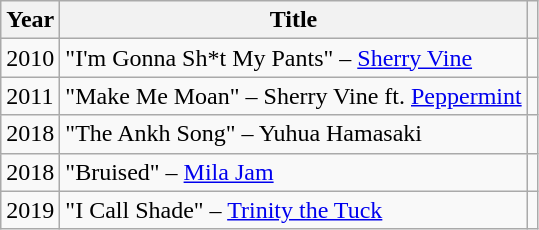<table class="wikitable plainrowheaders sortable">
<tr>
<th>Year</th>
<th>Title</th>
<th style="text-align: center;" class="unsortable"></th>
</tr>
<tr>
<td>2010</td>
<td>"I'm Gonna Sh*t My Pants" – <a href='#'>Sherry Vine</a></td>
<td></td>
</tr>
<tr>
<td>2011</td>
<td>"Make Me Moan" – Sherry Vine ft. <a href='#'>Peppermint</a></td>
<td></td>
</tr>
<tr>
<td>2018</td>
<td>"The Ankh Song" – Yuhua Hamasaki</td>
<td style="text-align: center;"></td>
</tr>
<tr>
<td>2018</td>
<td>"Bruised" – <a href='#'>Mila Jam</a></td>
<td style="text-align: center;"></td>
</tr>
<tr>
<td>2019</td>
<td>"I Call Shade" – <a href='#'>Trinity the Tuck</a></td>
<td style="text-align: center;"></td>
</tr>
</table>
